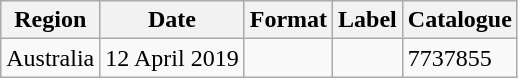<table class="wikitable plainrowheaders">
<tr>
<th scope="col">Region</th>
<th scope="col">Date</th>
<th scope="col">Format</th>
<th scope="col">Label</th>
<th scope="col">Catalogue</th>
</tr>
<tr>
<td>Australia</td>
<td>12 April 2019</td>
<td></td>
<td></td>
<td>7737855</td>
</tr>
</table>
